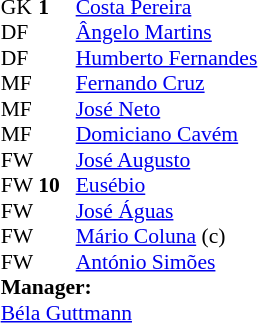<table style="font-size: 90%" cellspacing="0" cellpadding="0" align=center>
<tr>
<td colspan="4"></td>
</tr>
<tr>
<th width="25"></th>
<th width="25"></th>
</tr>
<tr>
<td>GK</td>
<td><strong>1</strong></td>
<td> <a href='#'>Costa Pereira</a></td>
</tr>
<tr>
<td>DF</td>
<td></td>
<td> <a href='#'>Ângelo Martins</a></td>
</tr>
<tr>
<td>DF</td>
<td></td>
<td> <a href='#'>Humberto Fernandes</a></td>
</tr>
<tr>
<td>MF</td>
<td></td>
<td> <a href='#'>Fernando Cruz</a></td>
</tr>
<tr>
<td>MF</td>
<td></td>
<td> <a href='#'>José Neto</a></td>
</tr>
<tr>
<td>MF</td>
<td></td>
<td> <a href='#'>Domiciano Cavém</a></td>
</tr>
<tr>
<td>FW</td>
<td></td>
<td> <a href='#'>José Augusto</a></td>
</tr>
<tr>
<td>FW</td>
<td><strong>10</strong></td>
<td> <a href='#'>Eusébio</a></td>
</tr>
<tr>
<td>FW</td>
<td></td>
<td> <a href='#'>José Águas</a></td>
</tr>
<tr>
<td>FW</td>
<td></td>
<td> <a href='#'>Mário Coluna</a> (c)</td>
</tr>
<tr>
<td>FW</td>
<td></td>
<td> <a href='#'>António Simões</a></td>
</tr>
<tr>
<td colspan=3><strong>Manager:</strong></td>
</tr>
<tr>
<td colspan=4> <a href='#'>Béla Guttmann</a></td>
</tr>
</table>
